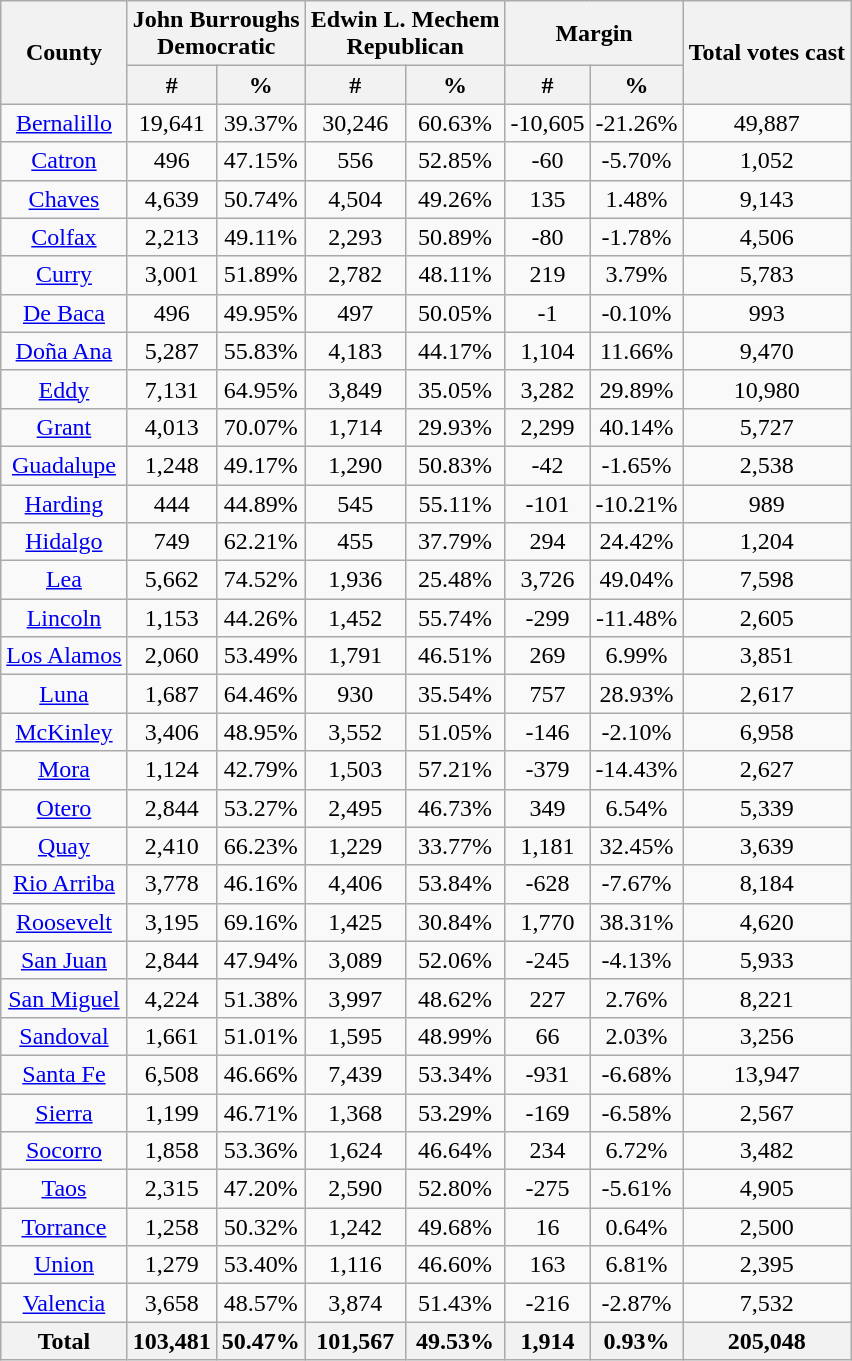<table class="wikitable sortable" style="text-align:center">
<tr>
<th style="text-align:center;" rowspan="2">County</th>
<th style="text-align:center;" colspan="2">John Burroughs<br>Democratic</th>
<th style="text-align:center;" colspan="2">Edwin L. Mechem<br>Republican</th>
<th style="text-align:center;" colspan="2">Margin</th>
<th style="text-align:center;" rowspan="2">Total votes cast</th>
</tr>
<tr>
<th style="text-align:center;" data-sort-type="number">#</th>
<th style="text-align:center;" data-sort-type="number">%</th>
<th style="text-align:center;" data-sort-type="number">#</th>
<th style="text-align:center;" data-sort-type="number">%</th>
<th style="text-align:center;" data-sort-type="number">#</th>
<th style="text-align:center;" data-sort-type="number">%</th>
</tr>
<tr style="text-align:center;">
<td><a href='#'>Bernalillo</a></td>
<td>19,641</td>
<td>39.37%</td>
<td>30,246</td>
<td>60.63%</td>
<td>-10,605</td>
<td>-21.26%</td>
<td>49,887</td>
</tr>
<tr style="text-align:center;">
<td><a href='#'>Catron</a></td>
<td>496</td>
<td>47.15%</td>
<td>556</td>
<td>52.85%</td>
<td>-60</td>
<td>-5.70%</td>
<td>1,052</td>
</tr>
<tr style="text-align:center;">
<td><a href='#'>Chaves</a></td>
<td>4,639</td>
<td>50.74%</td>
<td>4,504</td>
<td>49.26%</td>
<td>135</td>
<td>1.48%</td>
<td>9,143</td>
</tr>
<tr style="text-align:center;">
<td><a href='#'>Colfax</a></td>
<td>2,213</td>
<td>49.11%</td>
<td>2,293</td>
<td>50.89%</td>
<td>-80</td>
<td>-1.78%</td>
<td>4,506</td>
</tr>
<tr style="text-align:center;">
<td><a href='#'>Curry</a></td>
<td>3,001</td>
<td>51.89%</td>
<td>2,782</td>
<td>48.11%</td>
<td>219</td>
<td>3.79%</td>
<td>5,783</td>
</tr>
<tr style="text-align:center;">
<td><a href='#'>De Baca</a></td>
<td>496</td>
<td>49.95%</td>
<td>497</td>
<td>50.05%</td>
<td>-1</td>
<td>-0.10%</td>
<td>993</td>
</tr>
<tr style="text-align:center;">
<td><a href='#'>Doña Ana</a></td>
<td>5,287</td>
<td>55.83%</td>
<td>4,183</td>
<td>44.17%</td>
<td>1,104</td>
<td>11.66%</td>
<td>9,470</td>
</tr>
<tr style="text-align:center;">
<td><a href='#'>Eddy</a></td>
<td>7,131</td>
<td>64.95%</td>
<td>3,849</td>
<td>35.05%</td>
<td>3,282</td>
<td>29.89%</td>
<td>10,980</td>
</tr>
<tr style="text-align:center;">
<td><a href='#'>Grant</a></td>
<td>4,013</td>
<td>70.07%</td>
<td>1,714</td>
<td>29.93%</td>
<td>2,299</td>
<td>40.14%</td>
<td>5,727</td>
</tr>
<tr style="text-align:center;">
<td><a href='#'>Guadalupe</a></td>
<td>1,248</td>
<td>49.17%</td>
<td>1,290</td>
<td>50.83%</td>
<td>-42</td>
<td>-1.65%</td>
<td>2,538</td>
</tr>
<tr style="text-align:center;">
<td><a href='#'>Harding</a></td>
<td>444</td>
<td>44.89%</td>
<td>545</td>
<td>55.11%</td>
<td>-101</td>
<td>-10.21%</td>
<td>989</td>
</tr>
<tr style="text-align:center;">
<td><a href='#'>Hidalgo</a></td>
<td>749</td>
<td>62.21%</td>
<td>455</td>
<td>37.79%</td>
<td>294</td>
<td>24.42%</td>
<td>1,204</td>
</tr>
<tr style="text-align:center;">
<td><a href='#'>Lea</a></td>
<td>5,662</td>
<td>74.52%</td>
<td>1,936</td>
<td>25.48%</td>
<td>3,726</td>
<td>49.04%</td>
<td>7,598</td>
</tr>
<tr style="text-align:center;">
<td><a href='#'>Lincoln</a></td>
<td>1,153</td>
<td>44.26%</td>
<td>1,452</td>
<td>55.74%</td>
<td>-299</td>
<td>-11.48%</td>
<td>2,605</td>
</tr>
<tr style="text-align:center;">
<td><a href='#'>Los Alamos</a></td>
<td>2,060</td>
<td>53.49%</td>
<td>1,791</td>
<td>46.51%</td>
<td>269</td>
<td>6.99%</td>
<td>3,851</td>
</tr>
<tr style="text-align:center;">
<td><a href='#'>Luna</a></td>
<td>1,687</td>
<td>64.46%</td>
<td>930</td>
<td>35.54%</td>
<td>757</td>
<td>28.93%</td>
<td>2,617</td>
</tr>
<tr style="text-align:center;">
<td><a href='#'>McKinley</a></td>
<td>3,406</td>
<td>48.95%</td>
<td>3,552</td>
<td>51.05%</td>
<td>-146</td>
<td>-2.10%</td>
<td>6,958</td>
</tr>
<tr style="text-align:center;">
<td><a href='#'>Mora</a></td>
<td>1,124</td>
<td>42.79%</td>
<td>1,503</td>
<td>57.21%</td>
<td>-379</td>
<td>-14.43%</td>
<td>2,627</td>
</tr>
<tr style="text-align:center;">
<td><a href='#'>Otero</a></td>
<td>2,844</td>
<td>53.27%</td>
<td>2,495</td>
<td>46.73%</td>
<td>349</td>
<td>6.54%</td>
<td>5,339</td>
</tr>
<tr style="text-align:center;">
<td><a href='#'>Quay</a></td>
<td>2,410</td>
<td>66.23%</td>
<td>1,229</td>
<td>33.77%</td>
<td>1,181</td>
<td>32.45%</td>
<td>3,639</td>
</tr>
<tr style="text-align:center;">
<td><a href='#'>Rio Arriba</a></td>
<td>3,778</td>
<td>46.16%</td>
<td>4,406</td>
<td>53.84%</td>
<td>-628</td>
<td>-7.67%</td>
<td>8,184</td>
</tr>
<tr style="text-align:center;">
<td><a href='#'>Roosevelt</a></td>
<td>3,195</td>
<td>69.16%</td>
<td>1,425</td>
<td>30.84%</td>
<td>1,770</td>
<td>38.31%</td>
<td>4,620</td>
</tr>
<tr style="text-align:center;">
<td><a href='#'>San Juan</a></td>
<td>2,844</td>
<td>47.94%</td>
<td>3,089</td>
<td>52.06%</td>
<td>-245</td>
<td>-4.13%</td>
<td>5,933</td>
</tr>
<tr style="text-align:center;">
<td><a href='#'>San Miguel</a></td>
<td>4,224</td>
<td>51.38%</td>
<td>3,997</td>
<td>48.62%</td>
<td>227</td>
<td>2.76%</td>
<td>8,221</td>
</tr>
<tr style="text-align:center;">
<td><a href='#'>Sandoval</a></td>
<td>1,661</td>
<td>51.01%</td>
<td>1,595</td>
<td>48.99%</td>
<td>66</td>
<td>2.03%</td>
<td>3,256</td>
</tr>
<tr style="text-align:center;">
<td><a href='#'>Santa Fe</a></td>
<td>6,508</td>
<td>46.66%</td>
<td>7,439</td>
<td>53.34%</td>
<td>-931</td>
<td>-6.68%</td>
<td>13,947</td>
</tr>
<tr style="text-align:center;">
<td><a href='#'>Sierra</a></td>
<td>1,199</td>
<td>46.71%</td>
<td>1,368</td>
<td>53.29%</td>
<td>-169</td>
<td>-6.58%</td>
<td>2,567</td>
</tr>
<tr style="text-align:center;">
<td><a href='#'>Socorro</a></td>
<td>1,858</td>
<td>53.36%</td>
<td>1,624</td>
<td>46.64%</td>
<td>234</td>
<td>6.72%</td>
<td>3,482</td>
</tr>
<tr style="text-align:center;">
<td><a href='#'>Taos</a></td>
<td>2,315</td>
<td>47.20%</td>
<td>2,590</td>
<td>52.80%</td>
<td>-275</td>
<td>-5.61%</td>
<td>4,905</td>
</tr>
<tr style="text-align:center;">
<td><a href='#'>Torrance</a></td>
<td>1,258</td>
<td>50.32%</td>
<td>1,242</td>
<td>49.68%</td>
<td>16</td>
<td>0.64%</td>
<td>2,500</td>
</tr>
<tr style="text-align:center;">
<td><a href='#'>Union</a></td>
<td>1,279</td>
<td>53.40%</td>
<td>1,116</td>
<td>46.60%</td>
<td>163</td>
<td>6.81%</td>
<td>2,395</td>
</tr>
<tr style="text-align:center;">
<td><a href='#'>Valencia</a></td>
<td>3,658</td>
<td>48.57%</td>
<td>3,874</td>
<td>51.43%</td>
<td>-216</td>
<td>-2.87%</td>
<td>7,532</td>
</tr>
<tr style="text-align:center;">
<th>Total</th>
<th>103,481</th>
<th>50.47%</th>
<th>101,567</th>
<th>49.53%</th>
<th>1,914</th>
<th>0.93%</th>
<th>205,048</th>
</tr>
</table>
